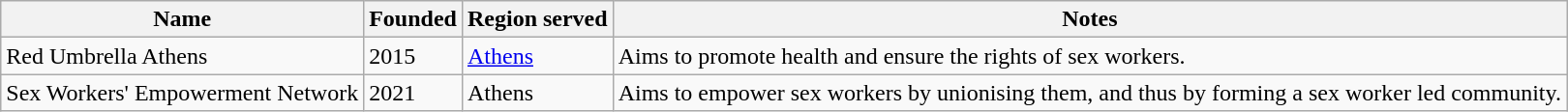<table class="wikitable sortable">
<tr>
<th>Name</th>
<th>Founded</th>
<th>Region served</th>
<th>Notes</th>
</tr>
<tr>
<td>Red Umbrella Athens</td>
<td>2015</td>
<td><a href='#'>Athens</a></td>
<td>Aims to promote health and ensure the rights of sex workers.</td>
</tr>
<tr>
<td>Sex Workers' Empowerment Network</td>
<td>2021</td>
<td>Athens</td>
<td>Aims to empower sex workers by unionising them, and thus by forming a sex worker led community.</td>
</tr>
</table>
